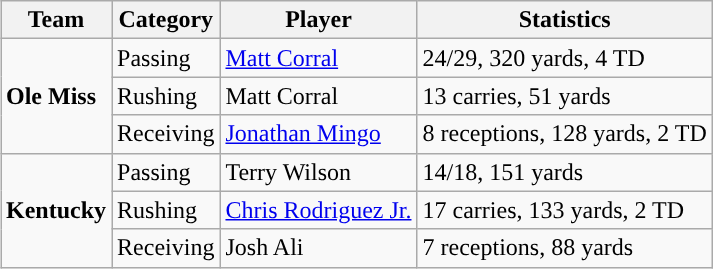<table class="wikitable" style="float: right;">
<tr>
<th>Team</th>
<th>Category</th>
<th>Player</th>
<th>Statistics</th>
</tr>
<tr>
<td rowspan=3><strong>Ole Miss</strong></td>
<td>Passing</td>
<td><a href='#'>Matt Corral</a></td>
<td>24/29, 320 yards, 4 TD</td>
</tr>
<tr>
<td>Rushing</td>
<td>Matt Corral</td>
<td>13 carries, 51 yards</td>
</tr>
<tr>
<td>Receiving</td>
<td><a href='#'>Jonathan Mingo</a></td>
<td>8 receptions, 128 yards, 2 TD</td>
</tr>
<tr>
<td rowspan=3><strong>Kentucky</strong></td>
<td>Passing</td>
<td>Terry Wilson</td>
<td>14/18, 151 yards</td>
</tr>
<tr>
<td>Rushing</td>
<td><a href='#'>Chris Rodriguez Jr.</a></td>
<td>17 carries, 133 yards, 2 TD</td>
</tr>
<tr>
<td>Receiving</td>
<td>Josh Ali</td>
<td>7 receptions, 88 yards</td>
</tr>
</table>
